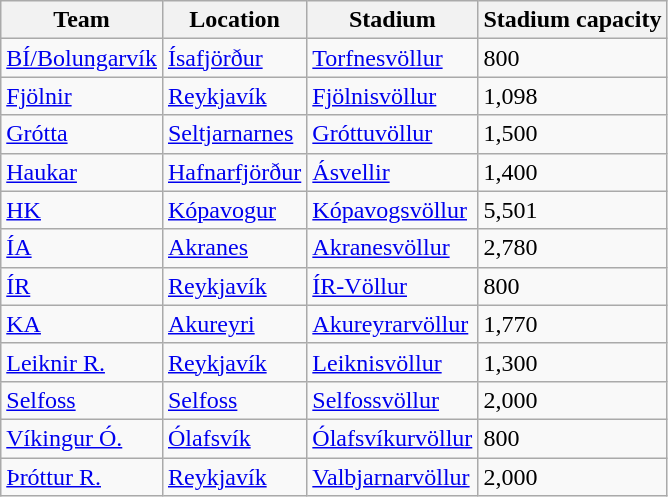<table class="wikitable sortable">
<tr>
<th>Team</th>
<th>Location</th>
<th>Stadium</th>
<th>Stadium capacity</th>
</tr>
<tr>
<td><a href='#'>BÍ/Bolungarvík</a></td>
<td><a href='#'>Ísafjörður</a></td>
<td><a href='#'>Torfnesvöllur</a></td>
<td>800</td>
</tr>
<tr>
<td><a href='#'>Fjölnir</a></td>
<td><a href='#'>Reykjavík</a></td>
<td><a href='#'>Fjölnisvöllur</a></td>
<td>1,098</td>
</tr>
<tr>
<td><a href='#'>Grótta</a></td>
<td><a href='#'>Seltjarnarnes</a></td>
<td><a href='#'>Gróttuvöllur</a></td>
<td>1,500</td>
</tr>
<tr>
<td><a href='#'>Haukar</a></td>
<td><a href='#'>Hafnarfjörður</a></td>
<td><a href='#'>Ásvellir</a></td>
<td>1,400</td>
</tr>
<tr>
<td><a href='#'>HK</a></td>
<td><a href='#'>Kópavogur</a></td>
<td><a href='#'>Kópavogsvöllur</a></td>
<td>5,501</td>
</tr>
<tr>
<td><a href='#'>ÍA</a></td>
<td><a href='#'>Akranes</a></td>
<td><a href='#'>Akranesvöllur</a></td>
<td>2,780</td>
</tr>
<tr>
<td><a href='#'>ÍR</a></td>
<td><a href='#'>Reykjavík</a></td>
<td><a href='#'>ÍR-Völlur</a></td>
<td>800</td>
</tr>
<tr>
<td><a href='#'>KA</a></td>
<td><a href='#'>Akureyri</a></td>
<td><a href='#'>Akureyrarvöllur</a></td>
<td>1,770</td>
</tr>
<tr>
<td><a href='#'>Leiknir R.</a></td>
<td><a href='#'>Reykjavík</a></td>
<td><a href='#'>Leiknisvöllur</a></td>
<td>1,300</td>
</tr>
<tr>
<td><a href='#'>Selfoss</a></td>
<td><a href='#'>Selfoss</a></td>
<td><a href='#'>Selfossvöllur</a></td>
<td>2,000</td>
</tr>
<tr>
<td><a href='#'>Víkingur Ó.</a></td>
<td><a href='#'>Ólafsvík</a></td>
<td><a href='#'>Ólafsvíkurvöllur</a></td>
<td>800</td>
</tr>
<tr>
<td><a href='#'>Þróttur R.</a></td>
<td><a href='#'>Reykjavík</a></td>
<td><a href='#'>Valbjarnarvöllur</a></td>
<td>2,000</td>
</tr>
</table>
